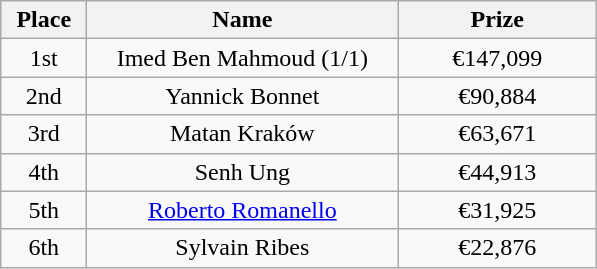<table class="wikitable">
<tr>
<th width="50">Place</th>
<th width="200">Name</th>
<th width="125">Prize</th>
</tr>
<tr>
<td align="center">1st</td>
<td align="center">Imed Ben Mahmoud (1/1)</td>
<td align="center">€147,099</td>
</tr>
<tr>
<td align="center">2nd</td>
<td align="center">Yannick Bonnet</td>
<td align="center">€90,884</td>
</tr>
<tr>
<td align="center">3rd</td>
<td align="center">Matan Kraków</td>
<td align="center">€63,671</td>
</tr>
<tr>
<td align="center">4th</td>
<td align="center">Senh Ung</td>
<td align="center">€44,913</td>
</tr>
<tr>
<td align="center">5th</td>
<td align="center"><a href='#'>Roberto Romanello</a></td>
<td align="center">€31,925</td>
</tr>
<tr>
<td align="center">6th</td>
<td align="center">Sylvain Ribes</td>
<td align="center">€22,876</td>
</tr>
</table>
